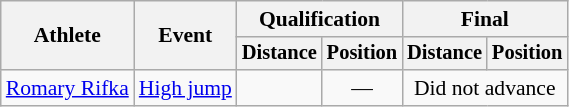<table class=wikitable style="font-size:90%">
<tr>
<th rowspan="2">Athlete</th>
<th rowspan="2">Event</th>
<th colspan="2">Qualification</th>
<th colspan="2">Final</th>
</tr>
<tr style="font-size:95%">
<th>Distance</th>
<th>Position</th>
<th>Distance</th>
<th>Position</th>
</tr>
<tr align=center>
<td align=left><a href='#'>Romary Rifka</a></td>
<td align=left><a href='#'>High jump</a></td>
<td></td>
<td>—</td>
<td colspan=2>Did not advance</td>
</tr>
</table>
